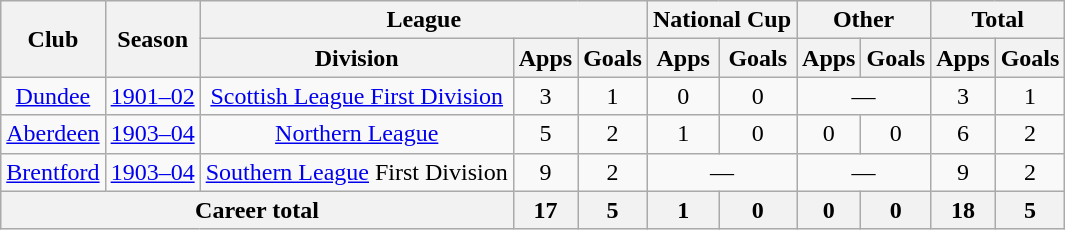<table class="wikitable" style="text-align: center;">
<tr>
<th rowspan="2">Club</th>
<th rowspan="2">Season</th>
<th colspan="3">League</th>
<th colspan="2">National Cup</th>
<th colspan="2">Other</th>
<th colspan="2">Total</th>
</tr>
<tr>
<th>Division</th>
<th>Apps</th>
<th>Goals</th>
<th>Apps</th>
<th>Goals</th>
<th>Apps</th>
<th>Goals</th>
<th>Apps</th>
<th>Goals</th>
</tr>
<tr>
<td><a href='#'>Dundee</a></td>
<td><a href='#'>1901–02</a></td>
<td><a href='#'>Scottish League First Division</a></td>
<td>3</td>
<td>1</td>
<td>0</td>
<td>0</td>
<td colspan="2">—</td>
<td>3</td>
<td>1</td>
</tr>
<tr>
<td><a href='#'>Aberdeen</a></td>
<td><a href='#'>1903–04</a></td>
<td><a href='#'>Northern League</a></td>
<td>5</td>
<td>2</td>
<td>1</td>
<td>0</td>
<td>0</td>
<td>0</td>
<td>6</td>
<td>2</td>
</tr>
<tr>
<td><a href='#'>Brentford</a></td>
<td><a href='#'>1903–04</a></td>
<td><a href='#'>Southern League</a> First Division</td>
<td>9</td>
<td>2</td>
<td colspan="2">—</td>
<td colspan="2">—</td>
<td>9</td>
<td>2</td>
</tr>
<tr>
<th colspan="3">Career total</th>
<th>17</th>
<th>5</th>
<th>1</th>
<th>0</th>
<th>0</th>
<th>0</th>
<th>18</th>
<th>5</th>
</tr>
</table>
